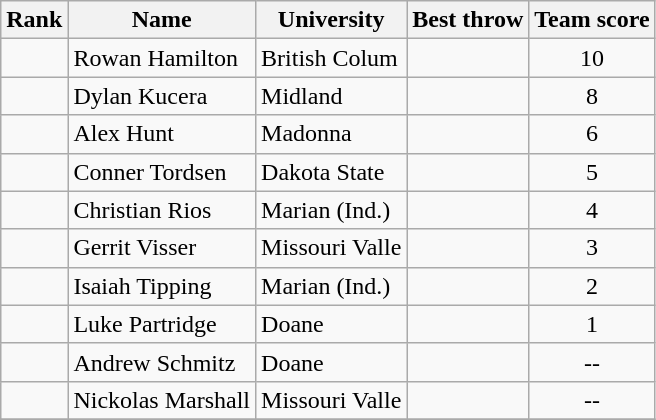<table class="wikitable sortable" style="text-align:center">
<tr>
<th>Rank</th>
<th>Name</th>
<th>University</th>
<th>Best throw</th>
<th>Team score</th>
</tr>
<tr>
<td></td>
<td align=left>Rowan Hamilton</td>
<td align="left">British Colum</td>
<td><strong></strong></td>
<td>10</td>
</tr>
<tr>
<td></td>
<td align=left>Dylan Kucera</td>
<td align="left">Midland</td>
<td><strong></strong></td>
<td>8</td>
</tr>
<tr>
<td></td>
<td align=left>Alex Hunt</td>
<td align="left">Madonna</td>
<td><strong></strong></td>
<td>6</td>
</tr>
<tr>
<td></td>
<td align=left>Conner Tordsen</td>
<td align="left">Dakota State</td>
<td><strong></strong></td>
<td>5</td>
</tr>
<tr>
<td></td>
<td align=left>Christian Rios</td>
<td align="left">Marian (Ind.)</td>
<td><strong></strong></td>
<td>4</td>
</tr>
<tr>
<td></td>
<td align=left>Gerrit Visser</td>
<td align="left">Missouri Valle</td>
<td><strong></strong></td>
<td>3</td>
</tr>
<tr>
<td></td>
<td align=left>Isaiah Tipping</td>
<td align="left">Marian (Ind.)</td>
<td><strong></strong></td>
<td>2</td>
</tr>
<tr>
<td></td>
<td align=left>Luke Partridge</td>
<td align="left">Doane</td>
<td><strong></strong></td>
<td>1</td>
</tr>
<tr>
<td></td>
<td align=left>Andrew Schmitz</td>
<td align="left">Doane</td>
<td><strong></strong></td>
<td>--</td>
</tr>
<tr>
<td></td>
<td align=left>Nickolas Marshall</td>
<td align="left">Missouri Valle</td>
<td><strong></strong></td>
<td>--</td>
</tr>
<tr>
</tr>
</table>
